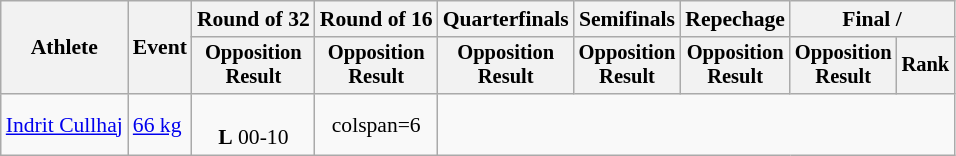<table class="wikitable" style="font-size:90%">
<tr>
<th rowspan="2">Athlete</th>
<th rowspan="2">Event</th>
<th>Round of 32</th>
<th>Round of 16</th>
<th>Quarterfinals</th>
<th>Semifinals</th>
<th>Repechage</th>
<th colspan=2>Final / </th>
</tr>
<tr style="font-size:95%">
<th>Opposition<br>Result</th>
<th>Opposition<br>Result</th>
<th>Opposition<br>Result</th>
<th>Opposition<br>Result</th>
<th>Opposition<br>Result</th>
<th>Opposition<br>Result</th>
<th>Rank</th>
</tr>
<tr align=center>
<td align=left><a href='#'>Indrit Cullhaj</a></td>
<td align=left><a href='#'>66 kg</a></td>
<td><br><strong>L</strong> 00-10</td>
<td>colspan=6 </td>
</tr>
</table>
